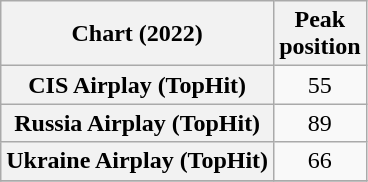<table class="wikitable plainrowheaders sortable" style="text-align:center">
<tr>
<th scope="col">Chart (2022)</th>
<th scope="col">Peak<br>position</th>
</tr>
<tr>
<th scope="row">CIS Airplay (TopHit)</th>
<td>55</td>
</tr>
<tr>
<th scope="row">Russia Airplay (TopHit)</th>
<td>89</td>
</tr>
<tr>
<th scope="row">Ukraine Airplay (TopHit)</th>
<td>66</td>
</tr>
<tr>
</tr>
</table>
